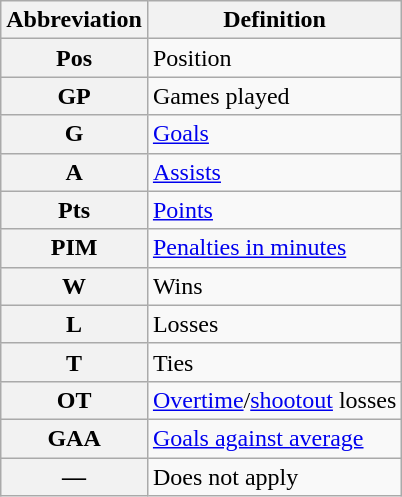<table class="wikitable">
<tr>
<th scope="col">Abbreviation</th>
<th scope="col">Definition</th>
</tr>
<tr>
<th scope="row">Pos</th>
<td>Position</td>
</tr>
<tr>
<th scope="row">GP</th>
<td>Games played</td>
</tr>
<tr>
<th scope="row">G</th>
<td><a href='#'>Goals</a></td>
</tr>
<tr>
<th scope="row">A</th>
<td><a href='#'>Assists</a></td>
</tr>
<tr>
<th scope="row">Pts</th>
<td><a href='#'>Points</a></td>
</tr>
<tr>
<th scope="row">PIM</th>
<td><a href='#'>Penalties in minutes</a></td>
</tr>
<tr>
<th scope="row">W</th>
<td>Wins</td>
</tr>
<tr>
<th scope="row">L</th>
<td>Losses</td>
</tr>
<tr>
<th scope="row">T</th>
<td>Ties</td>
</tr>
<tr>
<th scope="row">OT</th>
<td><a href='#'>Overtime</a>/<a href='#'>shootout</a> losses</td>
</tr>
<tr>
<th scope="row">GAA</th>
<td><a href='#'>Goals against average</a></td>
</tr>
<tr>
<th scope="row">—</th>
<td>Does not apply</td>
</tr>
</table>
